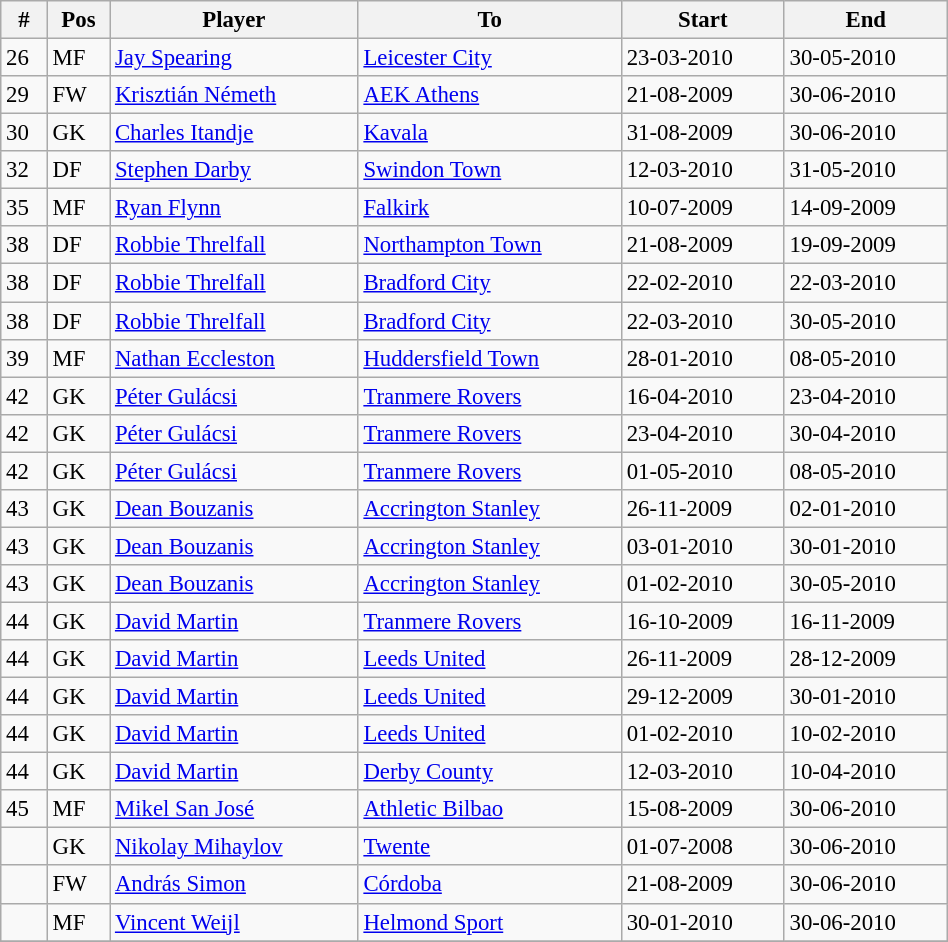<table width=50% class="wikitable" style="text-align:center; font-size:95%; text-align:left">
<tr>
<th>#</th>
<th>Pos</th>
<th>Player</th>
<th>To</th>
<th>Start</th>
<th>End</th>
</tr>
<tr --->
<td>26</td>
<td>MF</td>
<td> <a href='#'>Jay Spearing</a></td>
<td> <a href='#'>Leicester City</a></td>
<td>23-03-2010</td>
<td>30-05-2010</td>
</tr>
<tr --->
<td>29</td>
<td>FW</td>
<td> <a href='#'>Krisztián Németh</a></td>
<td> <a href='#'>AEK Athens</a></td>
<td>21-08-2009</td>
<td>30-06-2010</td>
</tr>
<tr --->
<td>30</td>
<td>GK</td>
<td> <a href='#'>Charles Itandje</a></td>
<td> <a href='#'>Kavala</a></td>
<td>31-08-2009</td>
<td>30-06-2010</td>
</tr>
<tr --->
<td>32</td>
<td>DF</td>
<td> <a href='#'>Stephen Darby</a></td>
<td> <a href='#'>Swindon Town</a></td>
<td>12-03-2010</td>
<td>31-05-2010</td>
</tr>
<tr --->
<td>35</td>
<td>MF</td>
<td> <a href='#'>Ryan Flynn</a></td>
<td> <a href='#'>Falkirk</a></td>
<td>10-07-2009</td>
<td>14-09-2009</td>
</tr>
<tr --->
<td>38</td>
<td>DF</td>
<td> <a href='#'>Robbie Threlfall</a></td>
<td> <a href='#'>Northampton Town</a></td>
<td>21-08-2009</td>
<td>19-09-2009</td>
</tr>
<tr --->
<td>38</td>
<td>DF</td>
<td> <a href='#'>Robbie Threlfall</a></td>
<td> <a href='#'>Bradford City</a></td>
<td>22-02-2010</td>
<td>22-03-2010</td>
</tr>
<tr --->
<td>38</td>
<td>DF</td>
<td> <a href='#'>Robbie Threlfall</a></td>
<td> <a href='#'>Bradford City</a></td>
<td>22-03-2010</td>
<td>30-05-2010</td>
</tr>
<tr --->
<td>39</td>
<td>MF</td>
<td> <a href='#'>Nathan Eccleston</a></td>
<td> <a href='#'>Huddersfield Town</a></td>
<td>28-01-2010</td>
<td>08-05-2010</td>
</tr>
<tr --->
<td>42</td>
<td>GK</td>
<td> <a href='#'>Péter Gulácsi</a></td>
<td> <a href='#'>Tranmere Rovers</a></td>
<td>16-04-2010</td>
<td>23-04-2010</td>
</tr>
<tr --->
<td>42</td>
<td>GK</td>
<td> <a href='#'>Péter Gulácsi</a></td>
<td> <a href='#'>Tranmere Rovers</a></td>
<td>23-04-2010</td>
<td>30-04-2010</td>
</tr>
<tr --->
<td>42</td>
<td>GK</td>
<td> <a href='#'>Péter Gulácsi</a></td>
<td> <a href='#'>Tranmere Rovers</a></td>
<td>01-05-2010</td>
<td>08-05-2010</td>
</tr>
<tr --->
<td>43</td>
<td>GK</td>
<td> <a href='#'>Dean Bouzanis</a></td>
<td> <a href='#'>Accrington Stanley</a></td>
<td>26-11-2009</td>
<td>02-01-2010</td>
</tr>
<tr --->
<td>43</td>
<td>GK</td>
<td> <a href='#'>Dean Bouzanis</a></td>
<td> <a href='#'>Accrington Stanley</a></td>
<td>03-01-2010</td>
<td>30-01-2010</td>
</tr>
<tr --->
<td>43</td>
<td>GK</td>
<td> <a href='#'>Dean Bouzanis</a></td>
<td> <a href='#'>Accrington Stanley</a></td>
<td>01-02-2010</td>
<td>30-05-2010</td>
</tr>
<tr --->
<td>44</td>
<td>GK</td>
<td> <a href='#'>David Martin</a></td>
<td> <a href='#'>Tranmere Rovers</a></td>
<td>16-10-2009</td>
<td>16-11-2009</td>
</tr>
<tr --->
<td>44</td>
<td>GK</td>
<td> <a href='#'>David Martin</a></td>
<td> <a href='#'>Leeds United</a></td>
<td>26-11-2009</td>
<td>28-12-2009</td>
</tr>
<tr --->
<td>44</td>
<td>GK</td>
<td> <a href='#'>David Martin</a></td>
<td> <a href='#'>Leeds United</a></td>
<td>29-12-2009</td>
<td>30-01-2010</td>
</tr>
<tr --->
<td>44</td>
<td>GK</td>
<td> <a href='#'>David Martin</a></td>
<td> <a href='#'>Leeds United</a></td>
<td>01-02-2010</td>
<td>10-02-2010</td>
</tr>
<tr --->
<td>44</td>
<td>GK</td>
<td> <a href='#'>David Martin</a></td>
<td> <a href='#'>Derby County</a></td>
<td>12-03-2010</td>
<td>10-04-2010</td>
</tr>
<tr --->
<td>45</td>
<td>MF</td>
<td> <a href='#'>Mikel San José</a></td>
<td> <a href='#'>Athletic Bilbao</a></td>
<td>15-08-2009</td>
<td>30-06-2010</td>
</tr>
<tr --->
<td></td>
<td>GK</td>
<td> <a href='#'>Nikolay Mihaylov</a></td>
<td> <a href='#'>Twente</a></td>
<td>01-07-2008</td>
<td>30-06-2010</td>
</tr>
<tr --->
<td></td>
<td>FW</td>
<td> <a href='#'>András Simon</a></td>
<td> <a href='#'>Córdoba</a></td>
<td>21-08-2009</td>
<td>30-06-2010</td>
</tr>
<tr --->
<td></td>
<td>MF</td>
<td> <a href='#'>Vincent Weijl</a></td>
<td> <a href='#'>Helmond Sport</a></td>
<td>30-01-2010</td>
<td>30-06-2010</td>
</tr>
<tr --->
</tr>
</table>
